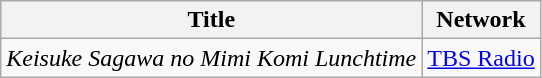<table class="wikitable">
<tr>
<th>Title</th>
<th>Network</th>
</tr>
<tr>
<td><em>Keisuke Sagawa no Mimi Komi Lunchtime</em></td>
<td><a href='#'>TBS Radio</a></td>
</tr>
</table>
